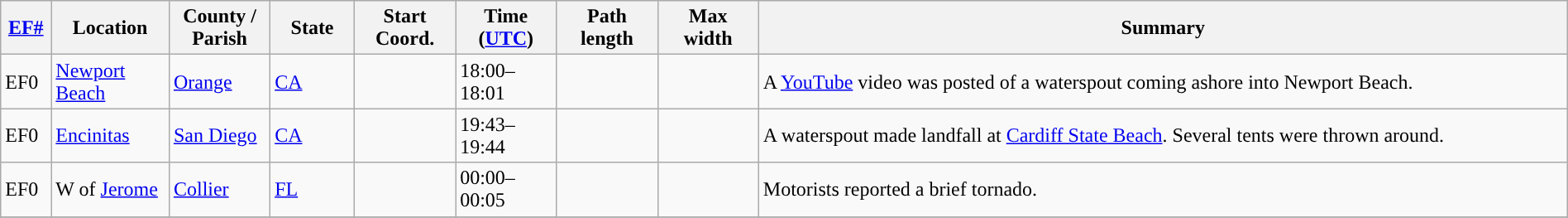<table class="wikitable sortable" style="width:100%;">
<tr>
<th scope="col"  style="width:3%; text-align:center;"><a href='#'>EF#</a></th>
<th scope="col"  style="width:7%; text-align:center;" class="unsortable">Location</th>
<th scope="col"  style="width:6%; text-align:center;" class="unsortable">County / Parish</th>
<th scope="col"  style="width:5%; text-align:center;">State</th>
<th scope="col"  style="width:6%; text-align:center;">Start Coord.</th>
<th scope="col"  style="width:6%; text-align:center;">Time (<a href='#'>UTC</a>)</th>
<th scope="col"  style="width:6%; text-align:center;">Path length</th>
<th scope="col"  style="width:6%; text-align:center;">Max width</th>
<th scope="col" class="unsortable" style="width:48%; text-align:center;">Summary</th>
</tr>
<tr>
<td>EF0</td>
<td><a href='#'>Newport Beach</a></td>
<td><a href='#'>Orange</a></td>
<td><a href='#'>CA</a></td>
<td></td>
<td>18:00–18:01</td>
<td></td>
<td></td>
<td>A <a href='#'>YouTube</a> video was posted of a waterspout coming ashore into Newport Beach.</td>
</tr>
<tr>
<td>EF0</td>
<td><a href='#'>Encinitas</a></td>
<td><a href='#'>San Diego</a></td>
<td><a href='#'>CA</a></td>
<td></td>
<td>19:43–19:44</td>
<td></td>
<td></td>
<td>A waterspout made landfall at <a href='#'>Cardiff State Beach</a>. Several tents were thrown around.</td>
</tr>
<tr>
<td>EF0</td>
<td>W of <a href='#'>Jerome</a></td>
<td><a href='#'>Collier</a></td>
<td><a href='#'>FL</a></td>
<td></td>
<td>00:00–00:05</td>
<td></td>
<td></td>
<td>Motorists reported a brief tornado.</td>
</tr>
<tr>
</tr>
</table>
